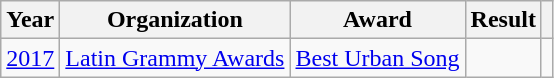<table class="wikitable sortable plainrowheaders">
<tr>
<th scope="col">Year</th>
<th scope="col">Organization</th>
<th scope="col">Award</th>
<th scope="col">Result</th>
<th class="unsortable"></th>
</tr>
<tr>
<td><a href='#'>2017</a></td>
<td><a href='#'>Latin Grammy Awards</a></td>
<td><a href='#'>Best Urban Song</a></td>
<td></td>
<td style="text-align:center;"></td>
</tr>
</table>
